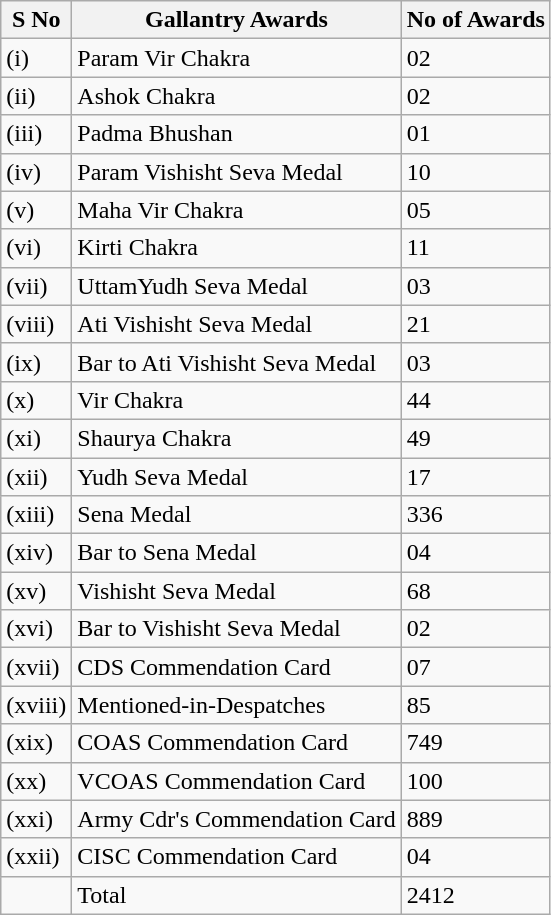<table class="wikitable sortable">
<tr>
<th>S No</th>
<th>Gallantry Awards</th>
<th>No of Awards</th>
</tr>
<tr>
<td>(i)</td>
<td>Param Vir Chakra</td>
<td>02</td>
</tr>
<tr>
<td>(ii)</td>
<td>Ashok Chakra</td>
<td>02</td>
</tr>
<tr>
<td>(iii)</td>
<td>Padma Bhushan</td>
<td>01</td>
</tr>
<tr>
<td>(iv)</td>
<td>Param Vishisht Seva Medal</td>
<td>10</td>
</tr>
<tr>
<td>(v)</td>
<td>Maha Vir Chakra</td>
<td>05</td>
</tr>
<tr>
<td>(vi)</td>
<td>Kirti Chakra</td>
<td>11</td>
</tr>
<tr>
<td>(vii)</td>
<td>UttamYudh Seva Medal</td>
<td>03</td>
</tr>
<tr>
<td>(viii)</td>
<td>Ati Vishisht Seva Medal</td>
<td>21</td>
</tr>
<tr>
<td>(ix)</td>
<td>Bar to Ati Vishisht Seva Medal</td>
<td>03</td>
</tr>
<tr>
<td>(x)</td>
<td>Vir Chakra</td>
<td>44</td>
</tr>
<tr>
<td>(xi)</td>
<td>Shaurya Chakra</td>
<td>49</td>
</tr>
<tr>
<td>(xii)</td>
<td>Yudh Seva Medal</td>
<td>17</td>
</tr>
<tr>
<td>(xiii)</td>
<td>Sena Medal</td>
<td>336</td>
</tr>
<tr>
<td>(xiv)</td>
<td>Bar to Sena Medal</td>
<td>04</td>
</tr>
<tr>
<td>(xv)</td>
<td>Vishisht Seva Medal</td>
<td>68</td>
</tr>
<tr>
<td>(xvi)</td>
<td>Bar to Vishisht Seva Medal</td>
<td>02</td>
</tr>
<tr>
<td>(xvii)</td>
<td>CDS Commendation Card</td>
<td>07</td>
</tr>
<tr>
<td>(xviii)</td>
<td>Mentioned-in-Despatches</td>
<td>85</td>
</tr>
<tr>
<td>(xix)</td>
<td>COAS Commendation Card</td>
<td>749</td>
</tr>
<tr>
<td>(xx)</td>
<td>VCOAS Commendation Card</td>
<td>100</td>
</tr>
<tr>
<td>(xxi)</td>
<td>Army Cdr's Commendation Card</td>
<td>889</td>
</tr>
<tr>
<td>(xxii)</td>
<td>CISC Commendation Card</td>
<td>04</td>
</tr>
<tr>
<td></td>
<td>Total</td>
<td>2412</td>
</tr>
</table>
